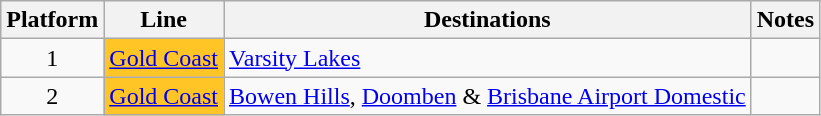<table class="wikitable" style="float: none; margin: 0.5em; ">
<tr>
<th>Platform</th>
<th>Line</th>
<th>Destinations</th>
<th>Notes</th>
</tr>
<tr>
<td rowspan="1" style="text-align:center;">1</td>
<td style="background:#FFC425"><a href='#'><span>Gold Coast</span></a></td>
<td><a href='#'>Varsity Lakes</a></td>
<td></td>
</tr>
<tr>
<td rowspan="1" style="text-align:center;">2</td>
<td style=background:#FFC425><a href='#'><span>Gold Coast</span></a></td>
<td><a href='#'>Bowen Hills</a>, <a href='#'>Doomben</a> & <a href='#'>Brisbane Airport Domestic</a></td>
<td></td>
</tr>
</table>
